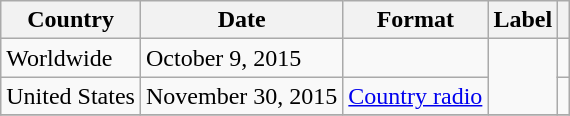<table class="wikitable">
<tr>
<th>Country</th>
<th>Date</th>
<th>Format</th>
<th>Label</th>
<th></th>
</tr>
<tr>
<td>Worldwide</td>
<td>October 9, 2015</td>
<td></td>
<td rowspan="2"></td>
<td></td>
</tr>
<tr>
<td>United States</td>
<td>November 30, 2015</td>
<td><a href='#'>Country radio</a></td>
<td></td>
</tr>
<tr>
</tr>
</table>
